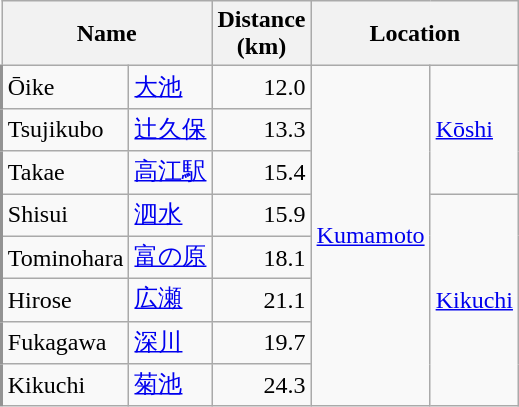<table class="wikitable" rules="all">
<tr>
<th colspan="2">Name</th>
<th style="width:3em;">Distance (km)</th>
<th colspan="2">Location</th>
</tr>
<tr>
<td style="border-left:2px solid #939393;">Ōike</td>
<td><a href='#'>大池</a></td>
<td style="text-align:right;">12.0</td>
<td rowspan="8" style="text-align:center; width:1.5em;"><a href='#'>Kumamoto</a></td>
<td rowspan="3"><a href='#'>Kōshi</a></td>
</tr>
<tr>
<td style="border-left:2px solid #939393;">Tsujikubo</td>
<td><a href='#'>辻久保</a></td>
<td style="text-align:right;">13.3</td>
</tr>
<tr>
<td style="border-left:2px solid #939393;">Takae</td>
<td><a href='#'>高江駅</a></td>
<td style="text-align:right;">15.4</td>
</tr>
<tr>
<td style="border-left:2px solid #939393;">Shisui</td>
<td><a href='#'>泗水</a></td>
<td style="text-align:right;">15.9</td>
<td rowspan="5"><a href='#'>Kikuchi</a></td>
</tr>
<tr>
<td style="border-left:2px solid #939393;">Tominohara</td>
<td><a href='#'>富の原</a></td>
<td style="text-align:right;">18.1</td>
</tr>
<tr>
<td style="border-left:2px solid #939393;">Hirose</td>
<td><a href='#'>広瀬</a></td>
<td style="text-align:right;">21.1</td>
</tr>
<tr>
<td style="border-left:2px solid #939393;">Fukagawa</td>
<td><a href='#'>深川</a></td>
<td style="text-align:right;">19.7</td>
</tr>
<tr>
<td style="border-left:2px solid #939393;">Kikuchi</td>
<td><a href='#'>菊池</a></td>
<td style="text-align:right;">24.3</td>
</tr>
</table>
